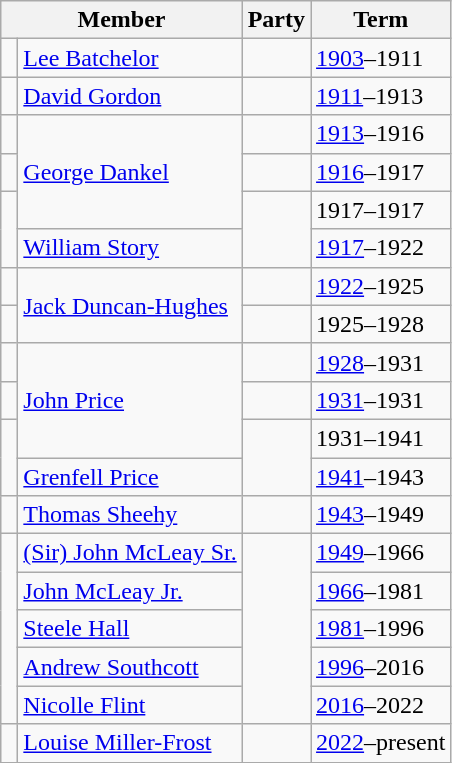<table class="wikitable">
<tr>
<th colspan=2>Member</th>
<th>Party</th>
<th>Term</th>
</tr>
<tr>
<td> </td>
<td><a href='#'>Lee Batchelor</a></td>
<td></td>
<td><a href='#'>1903</a>–1911</td>
</tr>
<tr>
<td> </td>
<td><a href='#'>David Gordon</a></td>
<td></td>
<td><a href='#'>1911</a>–1913</td>
</tr>
<tr>
<td> </td>
<td rowspan=3><a href='#'>George Dankel</a></td>
<td></td>
<td><a href='#'>1913</a>–1916</td>
</tr>
<tr>
<td> </td>
<td></td>
<td><a href='#'>1916</a>–1917</td>
</tr>
<tr>
<td rowspan=2 > </td>
<td rowspan=2></td>
<td>1917–1917</td>
</tr>
<tr>
<td><a href='#'>William Story</a></td>
<td><a href='#'>1917</a>–1922</td>
</tr>
<tr>
<td> </td>
<td rowspan=2><a href='#'>Jack Duncan-Hughes</a></td>
<td></td>
<td><a href='#'>1922</a>–1925</td>
</tr>
<tr>
<td> </td>
<td></td>
<td>1925–1928</td>
</tr>
<tr>
<td> </td>
<td rowspan="3"><a href='#'>John Price</a></td>
<td></td>
<td><a href='#'>1928</a>–1931</td>
</tr>
<tr>
<td> </td>
<td></td>
<td nowrap><a href='#'>1931</a>–1931</td>
</tr>
<tr>
<td rowspan=2 > </td>
<td rowspan=2></td>
<td>1931–1941</td>
</tr>
<tr>
<td><a href='#'>Grenfell Price</a></td>
<td><a href='#'>1941</a>–1943</td>
</tr>
<tr>
<td> </td>
<td><a href='#'>Thomas Sheehy</a></td>
<td></td>
<td><a href='#'>1943</a>–1949</td>
</tr>
<tr>
<td rowspan=5 > </td>
<td><a href='#'>(Sir) John McLeay Sr.</a></td>
<td rowspan=5></td>
<td><a href='#'>1949</a>–1966</td>
</tr>
<tr>
<td><a href='#'>John McLeay Jr.</a></td>
<td><a href='#'>1966</a>–1981</td>
</tr>
<tr>
<td><a href='#'>Steele Hall</a></td>
<td><a href='#'>1981</a>–1996</td>
</tr>
<tr>
<td><a href='#'>Andrew Southcott</a></td>
<td><a href='#'>1996</a>–2016</td>
</tr>
<tr>
<td><a href='#'>Nicolle Flint</a></td>
<td><a href='#'>2016</a>–2022</td>
</tr>
<tr>
<td> </td>
<td><a href='#'>Louise Miller-Frost</a></td>
<td></td>
<td><a href='#'>2022</a>–present</td>
</tr>
</table>
